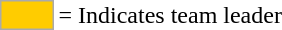<table>
<tr>
<td style="background-color:#FFCC00; border:1px solid #aaaaaa; width:2em;"></td>
<td>= Indicates team leader</td>
</tr>
</table>
